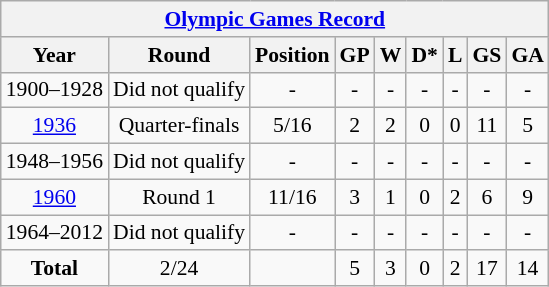<table class="wikitable" style="text-align: center;font-size:90%;">
<tr>
<th colspan=9><a href='#'>Olympic Games Record</a></th>
</tr>
<tr>
<th>Year</th>
<th>Round</th>
<th>Position</th>
<th>GP</th>
<th>W</th>
<th>D*</th>
<th>L</th>
<th>GS</th>
<th>GA</th>
</tr>
<tr>
<td>1900–1928</td>
<td>Did not qualify</td>
<td>-</td>
<td>-</td>
<td>-</td>
<td>-</td>
<td>-</td>
<td>-</td>
<td>-</td>
</tr>
<tr>
<td> <a href='#'>1936</a></td>
<td>Quarter-finals</td>
<td>5/16</td>
<td>2</td>
<td>2</td>
<td>0</td>
<td>0</td>
<td>11</td>
<td>5</td>
</tr>
<tr>
<td>1948–1956</td>
<td>Did not qualify</td>
<td>-</td>
<td>-</td>
<td>-</td>
<td>-</td>
<td>-</td>
<td>-</td>
<td>-</td>
</tr>
<tr>
<td> <a href='#'>1960</a></td>
<td>Round 1</td>
<td>11/16</td>
<td>3</td>
<td>1</td>
<td>0</td>
<td>2</td>
<td>6</td>
<td>9</td>
</tr>
<tr>
<td>1964–2012</td>
<td>Did not qualify</td>
<td>-</td>
<td>-</td>
<td>-</td>
<td>-</td>
<td>-</td>
<td>-</td>
<td>-</td>
</tr>
<tr>
<td><strong>Total</strong></td>
<td>2/24</td>
<td></td>
<td>5</td>
<td>3</td>
<td>0</td>
<td>2</td>
<td>17</td>
<td>14</td>
</tr>
</table>
